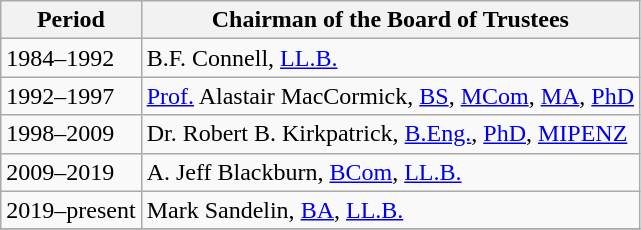<table class="wikitable">
<tr>
<th>Period</th>
<th>Chairman of the Board of Trustees</th>
</tr>
<tr>
<td>1984–1992</td>
<td>B.F. Connell, <a href='#'>LL.B.</a></td>
</tr>
<tr>
<td>1992–1997</td>
<td><a href='#'>Prof.</a> Alastair MacCormick, <a href='#'>BS</a>, <a href='#'>MCom</a>, <a href='#'>MA</a>, <a href='#'>PhD</a></td>
</tr>
<tr>
<td>1998–2009</td>
<td>Dr. Robert B. Kirkpatrick, <a href='#'>B.Eng.</a>, <a href='#'>PhD</a>, <a href='#'>MIPENZ</a></td>
</tr>
<tr>
<td>2009–2019</td>
<td>A. Jeff Blackburn, <a href='#'>BCom</a>, <a href='#'>LL.B.</a></td>
</tr>
<tr>
<td>2019–present</td>
<td>Mark Sandelin, <a href='#'>BA</a>, <a href='#'>LL.B.</a></td>
</tr>
<tr>
</tr>
</table>
